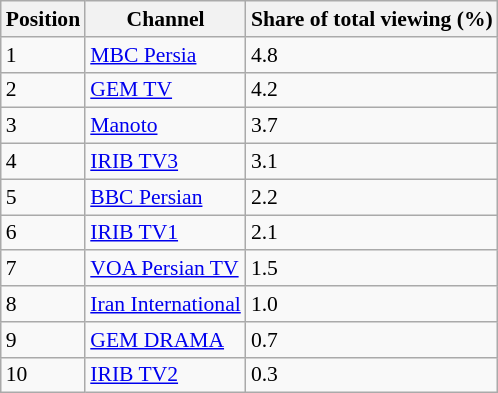<table class="wikitable" style="font-size: 90%">
<tr>
<th>Position</th>
<th>Channel</th>
<th>Share of total viewing (%)</th>
</tr>
<tr>
<td>1</td>
<td><a href='#'>MBC Persia</a></td>
<td>4.8</td>
</tr>
<tr>
<td>2</td>
<td><a href='#'>GEM TV</a></td>
<td>4.2</td>
</tr>
<tr>
<td>3</td>
<td><a href='#'>Manoto</a></td>
<td>3.7</td>
</tr>
<tr>
<td>4</td>
<td><a href='#'>IRIB TV3</a></td>
<td>3.1</td>
</tr>
<tr>
<td>5</td>
<td><a href='#'>BBC Persian</a></td>
<td>2.2</td>
</tr>
<tr>
<td>6</td>
<td><a href='#'>IRIB TV1</a></td>
<td>2.1</td>
</tr>
<tr>
<td>7</td>
<td><a href='#'>VOA Persian TV</a></td>
<td>1.5</td>
</tr>
<tr>
<td>8</td>
<td><a href='#'>Iran International</a></td>
<td>1.0</td>
</tr>
<tr>
<td>9</td>
<td><a href='#'>GEM DRAMA</a></td>
<td>0.7</td>
</tr>
<tr>
<td>10</td>
<td><a href='#'>IRIB TV2</a></td>
<td>0.3</td>
</tr>
</table>
